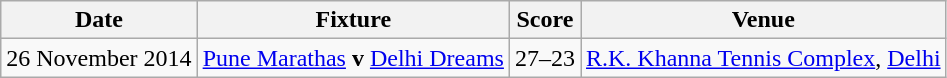<table class="wikitable">
<tr>
<th>Date</th>
<th>Fixture</th>
<th>Score</th>
<th>Venue</th>
</tr>
<tr>
<td>26 November 2014</td>
<td><a href='#'>Pune Marathas</a> <strong>v</strong> <a href='#'>Delhi Dreams</a></td>
<td>27–23</td>
<td><a href='#'>R.K. Khanna Tennis Complex</a>, <a href='#'>Delhi</a></td>
</tr>
</table>
